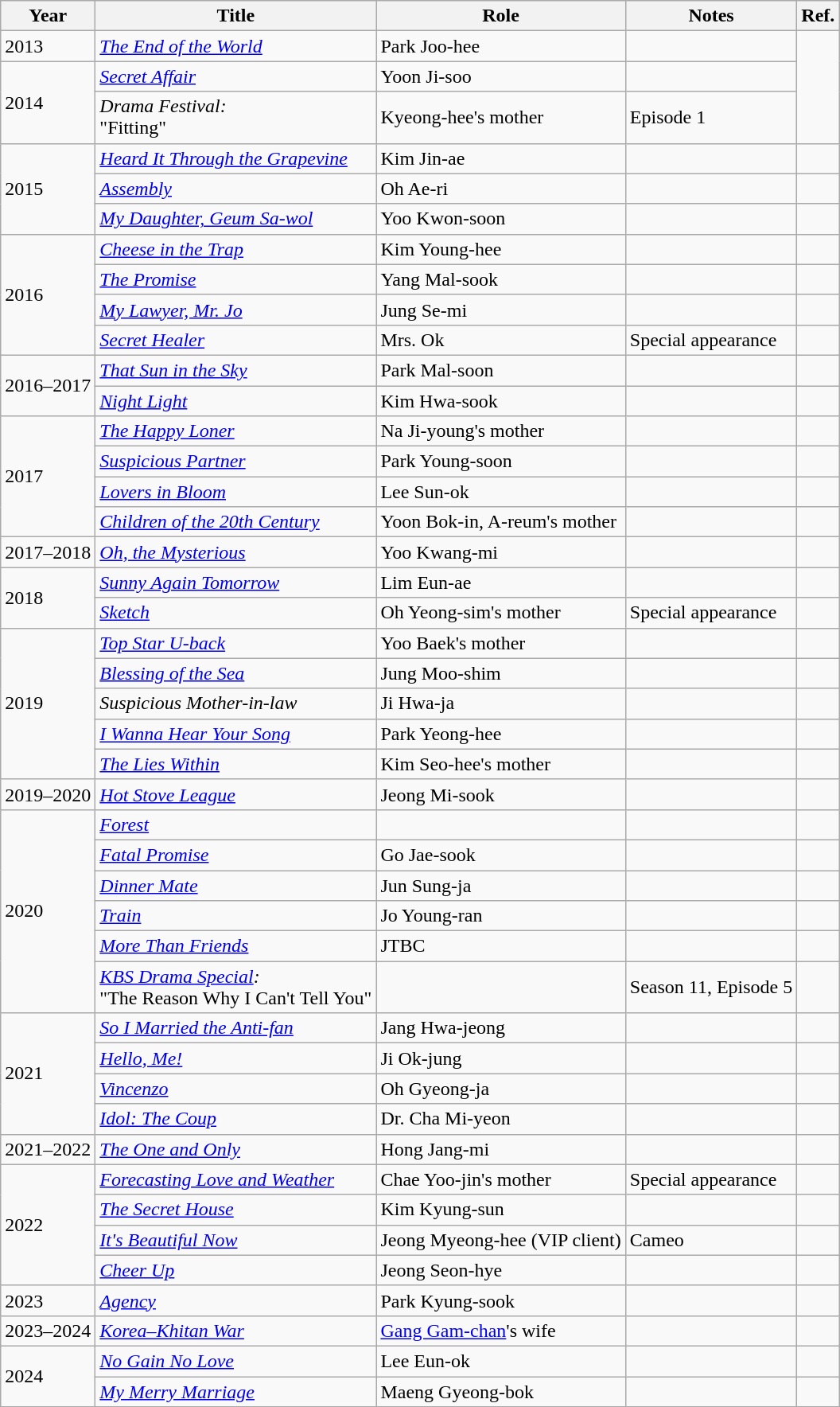<table class="wikitable sortable">
<tr>
<th>Year</th>
<th>Title</th>
<th>Role</th>
<th class="unsortable">Notes</th>
<th class="unsortable">Ref.</th>
</tr>
<tr>
<td>2013</td>
<td><em><a href='#'>The End of the World</a></em></td>
<td>Park Joo-hee</td>
<td></td>
<td rowspan=3></td>
</tr>
<tr>
<td rowspan="2">2014</td>
<td><em><a href='#'>Secret Affair</a></em></td>
<td>Yoon Ji-soo</td>
<td></td>
</tr>
<tr>
<td><em>Drama Festival:</em><br>"Fitting"</td>
<td>Kyeong-hee's mother</td>
<td>Episode 1</td>
</tr>
<tr>
<td rowspan="3">2015</td>
<td><em><a href='#'>Heard It Through the Grapevine</a></em></td>
<td>Kim Jin-ae</td>
<td></td>
<td></td>
</tr>
<tr>
<td><em><a href='#'>Assembly</a></em></td>
<td>Oh Ae-ri</td>
<td></td>
<td></td>
</tr>
<tr>
<td><em><a href='#'>My Daughter, Geum Sa-wol</a></em></td>
<td>Yoo Kwon-soon</td>
<td></td>
<td></td>
</tr>
<tr>
<td rowspan="4">2016</td>
<td><em><a href='#'>Cheese in the Trap</a></em></td>
<td>Kim Young-hee</td>
<td></td>
<td></td>
</tr>
<tr>
<td><em><a href='#'>The Promise</a></em></td>
<td>Yang Mal-sook</td>
<td></td>
<td></td>
</tr>
<tr>
<td><em><a href='#'>My Lawyer, Mr. Jo</a></em></td>
<td>Jung Se-mi</td>
<td></td>
<td></td>
</tr>
<tr>
<td><em><a href='#'>Secret Healer</a></em></td>
<td>Mrs. Ok</td>
<td>Special appearance</td>
<td></td>
</tr>
<tr>
<td rowspan="2">2016–2017</td>
<td><em><a href='#'>That Sun in the Sky</a></em></td>
<td>Park Mal-soon</td>
<td></td>
<td></td>
</tr>
<tr>
<td><em><a href='#'>Night Light</a></em></td>
<td>Kim Hwa-sook</td>
<td></td>
<td></td>
</tr>
<tr>
<td rowspan="4">2017</td>
<td><em><a href='#'>The Happy Loner</a></em></td>
<td>Na Ji-young's mother</td>
<td></td>
<td></td>
</tr>
<tr>
<td><em><a href='#'>Suspicious Partner</a></em></td>
<td>Park Young-soon</td>
<td></td>
<td></td>
</tr>
<tr>
<td><em><a href='#'>Lovers in Bloom</a></em></td>
<td>Lee Sun-ok</td>
<td></td>
<td></td>
</tr>
<tr>
<td><em><a href='#'>Children of the 20th Century</a></em></td>
<td>Yoon Bok-in, A-reum's mother</td>
<td></td>
<td></td>
</tr>
<tr>
<td>2017–2018</td>
<td><em><a href='#'>Oh, the Mysterious</a></em></td>
<td>Yoo Kwang-mi</td>
<td></td>
<td></td>
</tr>
<tr>
<td rowspan="2">2018</td>
<td><em><a href='#'>Sunny Again Tomorrow</a></em></td>
<td>Lim Eun-ae</td>
<td></td>
<td></td>
</tr>
<tr>
<td><em><a href='#'>Sketch</a></em></td>
<td>Oh Yeong-sim's mother</td>
<td>Special appearance</td>
<td></td>
</tr>
<tr>
<td rowspan="5">2019</td>
<td><em><a href='#'>Top Star U-back</a></em></td>
<td>Yoo Baek's mother</td>
<td></td>
<td></td>
</tr>
<tr>
<td><em><a href='#'>Blessing of the Sea</a></em></td>
<td>Jung Moo-shim</td>
<td></td>
<td></td>
</tr>
<tr>
<td><em>Suspicious Mother-in-law</em></td>
<td>Ji Hwa-ja</td>
<td></td>
<td></td>
</tr>
<tr>
<td><em><a href='#'>I Wanna Hear Your Song</a></em></td>
<td>Park Yeong-hee</td>
<td></td>
<td></td>
</tr>
<tr>
<td><em><a href='#'>The Lies Within</a></em></td>
<td>Kim Seo-hee's mother</td>
<td></td>
<td></td>
</tr>
<tr>
<td>2019–2020</td>
<td><em><a href='#'>Hot Stove League</a></em></td>
<td>Jeong Mi-sook</td>
<td></td>
<td></td>
</tr>
<tr>
<td rowspan="6">2020</td>
<td><em><a href='#'>Forest</a></em></td>
<td></td>
<td></td>
<td></td>
</tr>
<tr>
<td><em><a href='#'>Fatal Promise</a></em></td>
<td>Go Jae-sook</td>
<td></td>
<td></td>
</tr>
<tr>
<td><em><a href='#'>Dinner Mate</a></em></td>
<td>Jun Sung-ja</td>
<td></td>
<td></td>
</tr>
<tr>
<td><em><a href='#'>Train</a></em></td>
<td>Jo Young-ran</td>
<td></td>
<td></td>
</tr>
<tr>
<td><em><a href='#'>More Than Friends</a></em></td>
<td>JTBC</td>
<td></td>
<td></td>
</tr>
<tr>
<td><em><a href='#'>KBS Drama Special</a>:</em><br>"The Reason Why I Can't Tell You"</td>
<td></td>
<td>Season 11, Episode 5</td>
<td></td>
</tr>
<tr>
<td rowspan="4">2021</td>
<td><em><a href='#'>So I Married the Anti-fan</a></em></td>
<td>Jang Hwa-jeong</td>
<td></td>
<td></td>
</tr>
<tr>
<td><em><a href='#'>Hello, Me!</a></em></td>
<td>Ji Ok-jung</td>
<td></td>
<td></td>
</tr>
<tr>
<td><em><a href='#'>Vincenzo</a></em></td>
<td>Oh Gyeong-ja</td>
<td></td>
<td></td>
</tr>
<tr>
<td><em><a href='#'>Idol: The Coup</a></em></td>
<td>Dr. Cha Mi-yeon</td>
<td></td>
<td></td>
</tr>
<tr>
<td>2021–2022</td>
<td><em><a href='#'>The One and Only</a></em></td>
<td>Hong Jang-mi</td>
<td></td>
<td></td>
</tr>
<tr>
<td rowspan="4">2022</td>
<td><em><a href='#'>Forecasting Love and Weather</a></em></td>
<td>Chae Yoo-jin's mother</td>
<td>Special appearance</td>
<td></td>
</tr>
<tr>
<td><em><a href='#'>The Secret House</a></em></td>
<td>Kim Kyung-sun</td>
<td></td>
<td></td>
</tr>
<tr>
<td><em><a href='#'>It's Beautiful Now</a></em></td>
<td>Jeong Myeong-hee (VIP client)</td>
<td>Cameo</td>
<td></td>
</tr>
<tr>
<td><em><a href='#'>Cheer Up</a></em></td>
<td>Jeong Seon-hye</td>
<td></td>
<td></td>
</tr>
<tr>
<td>2023</td>
<td><em><a href='#'>Agency</a></em></td>
<td>Park Kyung-sook</td>
<td></td>
<td></td>
</tr>
<tr>
<td>2023–2024</td>
<td><em><a href='#'>Korea–Khitan War</a></em></td>
<td><a href='#'>Gang Gam-chan</a>'s wife</td>
<td></td>
<td></td>
</tr>
<tr>
<td rowspan="2">2024</td>
<td><em><a href='#'>No Gain No Love</a></em></td>
<td>Lee Eun-ok</td>
<td></td>
<td></td>
</tr>
<tr>
<td><em><a href='#'>My Merry Marriage</a></em></td>
<td>Maeng Gyeong-bok</td>
<td></td>
<td></td>
</tr>
</table>
